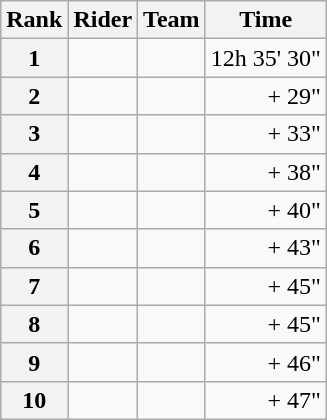<table class="wikitable" margin-bottom:0;">
<tr>
<th scope="col">Rank</th>
<th scope="col">Rider</th>
<th scope="col">Team</th>
<th scope="col">Time</th>
</tr>
<tr>
<th scope="row">1</th>
<td> </td>
<td></td>
<td align="right">12h 35' 30"</td>
</tr>
<tr>
<th scope="row">2</th>
<td> </td>
<td></td>
<td align="right">+ 29"</td>
</tr>
<tr>
<th scope="row">3</th>
<td></td>
<td></td>
<td align="right">+ 33"</td>
</tr>
<tr>
<th scope="row">4</th>
<td></td>
<td></td>
<td align="right">+ 38"</td>
</tr>
<tr>
<th scope="row">5</th>
<td></td>
<td></td>
<td align="right">+ 40"</td>
</tr>
<tr>
<th scope="row">6</th>
<td> </td>
<td></td>
<td align="right">+ 43"</td>
</tr>
<tr>
<th scope="row">7</th>
<td></td>
<td></td>
<td align="right">+ 45"</td>
</tr>
<tr>
<th scope="row">8</th>
<td></td>
<td></td>
<td align="right">+ 45"</td>
</tr>
<tr>
<th scope="row">9</th>
<td></td>
<td></td>
<td align="right">+ 46"</td>
</tr>
<tr>
<th scope="row">10</th>
<td></td>
<td></td>
<td align="right">+ 47"</td>
</tr>
</table>
